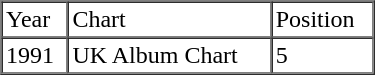<table border=1 cellspacing=0 cellpadding=2 width="250px">
<tr>
<td align="left">Year</td>
<td align="left">Chart</td>
<td align="left">Position</td>
</tr>
<tr>
<td align="left">1991</td>
<td align="left">UK Album Chart</td>
<td align="left">5</td>
</tr>
<tr>
</tr>
</table>
